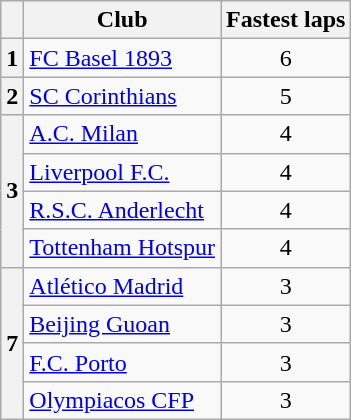<table class="wikitable" style="float:left; margin-right:1em;">
<tr>
<th></th>
<th>Club</th>
<th>Fastest laps</th>
</tr>
<tr>
<th>1</th>
<td> <a href='#'>FC Basel 1893</a></td>
<td align=center>6</td>
</tr>
<tr>
<th>2</th>
<td> <a href='#'>SC Corinthians</a></td>
<td align=center>5</td>
</tr>
<tr>
<th rowspan=4>3</th>
<td> <a href='#'>A.C. Milan</a></td>
<td align=center>4</td>
</tr>
<tr>
<td> <a href='#'>Liverpool F.C.</a></td>
<td align=center>4</td>
</tr>
<tr>
<td> <a href='#'>R.S.C. Anderlecht</a></td>
<td align=center>4</td>
</tr>
<tr>
<td> <a href='#'>Tottenham Hotspur</a></td>
<td align=center>4</td>
</tr>
<tr>
<th rowspan=4>7</th>
<td> <a href='#'>Atlético Madrid</a></td>
<td align=center>3</td>
</tr>
<tr>
<td> <a href='#'>Beijing Guoan</a></td>
<td align=center>3</td>
</tr>
<tr>
<td> <a href='#'>F.C. Porto</a></td>
<td align=center>3</td>
</tr>
<tr>
<td> <a href='#'>Olympiacos CFP</a></td>
<td align=center>3</td>
</tr>
</table>
